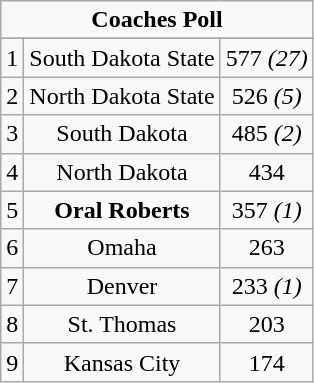<table class="wikitable">
<tr align="center">
<td align="center" colspan="3"><strong>Coaches Poll</strong></td>
</tr>
<tr align="center">
</tr>
<tr align="center">
<td>1</td>
<td>South Dakota State</td>
<td>577 <em>(27)</em></td>
</tr>
<tr align="center">
<td>2</td>
<td>North Dakota State</td>
<td>526 <em>(5)</em></td>
</tr>
<tr align="center">
<td>3</td>
<td>South Dakota</td>
<td>485 <em>(2)</em></td>
</tr>
<tr align="center">
<td>4</td>
<td>North Dakota</td>
<td>434</td>
</tr>
<tr align="center">
<td>5</td>
<td><strong>Oral Roberts</strong></td>
<td>357 <em>(1)</em></td>
</tr>
<tr align="center">
<td>6</td>
<td>Omaha</td>
<td>263</td>
</tr>
<tr align="center">
<td>7</td>
<td>Denver</td>
<td>233 <em>(1)</em></td>
</tr>
<tr align="center">
<td>8</td>
<td>St. Thomas</td>
<td>203</td>
</tr>
<tr align="center">
<td>9</td>
<td>Kansas City</td>
<td>174</td>
</tr>
</table>
